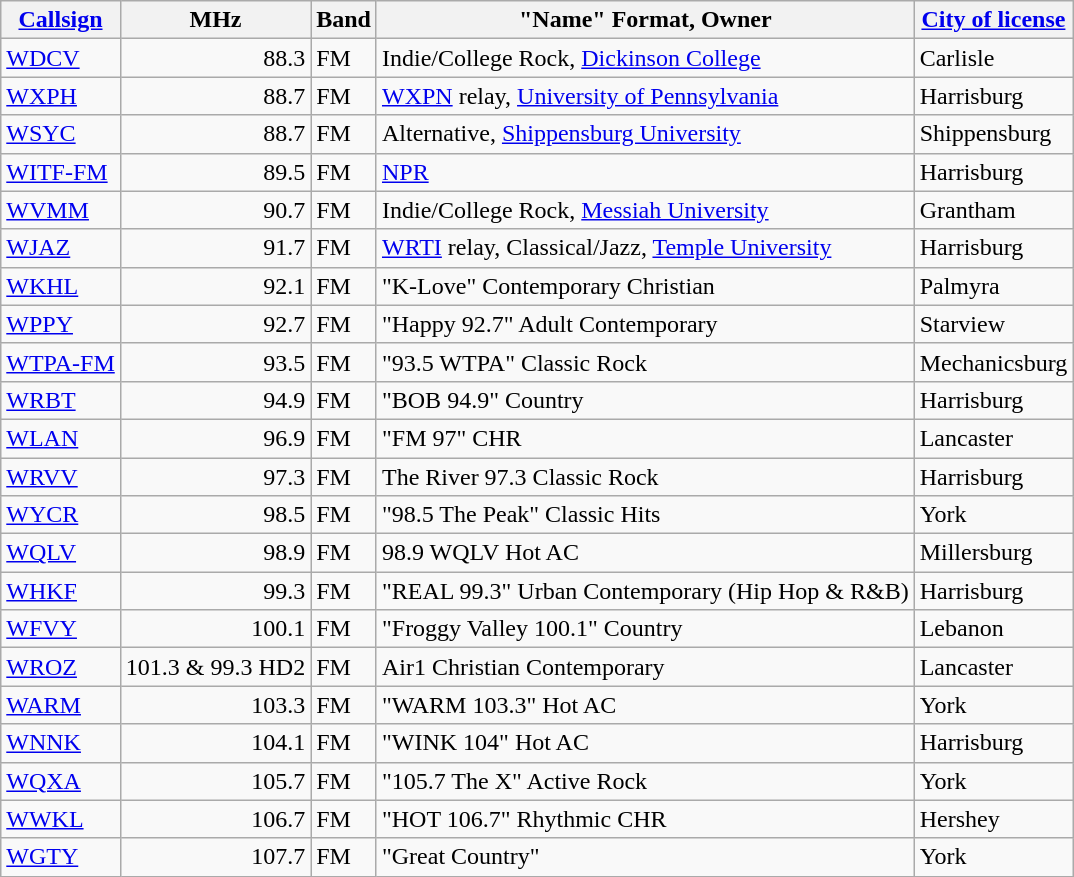<table class="wikitable">
<tr>
<th><a href='#'>Callsign</a></th>
<th>MHz</th>
<th>Band</th>
<th>"Name" Format, Owner</th>
<th><a href='#'>City of license</a></th>
</tr>
<tr>
<td><a href='#'>WDCV</a></td>
<td align=right>88.3</td>
<td>FM</td>
<td>Indie/College Rock, <a href='#'>Dickinson College</a></td>
<td>Carlisle</td>
</tr>
<tr>
<td><a href='#'>WXPH</a></td>
<td align=right>88.7</td>
<td>FM</td>
<td><a href='#'>WXPN</a> relay, <a href='#'>University of Pennsylvania</a></td>
<td>Harrisburg</td>
</tr>
<tr>
<td><a href='#'>WSYC</a></td>
<td align=right>88.7</td>
<td>FM</td>
<td>Alternative, <a href='#'>Shippensburg University</a></td>
<td>Shippensburg</td>
</tr>
<tr>
<td><a href='#'>WITF-FM</a></td>
<td align=right>89.5</td>
<td>FM</td>
<td><a href='#'>NPR</a></td>
<td>Harrisburg</td>
</tr>
<tr>
<td><a href='#'>WVMM</a></td>
<td align=right>90.7</td>
<td>FM</td>
<td>Indie/College Rock, <a href='#'>Messiah University</a></td>
<td>Grantham</td>
</tr>
<tr>
<td><a href='#'>WJAZ</a></td>
<td align=right>91.7</td>
<td>FM</td>
<td><a href='#'>WRTI</a> relay, Classical/Jazz, <a href='#'>Temple University</a></td>
<td>Harrisburg</td>
</tr>
<tr>
<td><a href='#'>WKHL</a></td>
<td align=right>92.1</td>
<td>FM</td>
<td>"K-Love" Contemporary Christian</td>
<td>Palmyra</td>
</tr>
<tr>
<td><a href='#'>WPPY</a></td>
<td align=right>92.7</td>
<td>FM</td>
<td>"Happy 92.7" Adult Contemporary</td>
<td>Starview</td>
</tr>
<tr>
<td><a href='#'>WTPA-FM</a></td>
<td align=right>93.5</td>
<td>FM</td>
<td>"93.5 WTPA" Classic Rock</td>
<td>Mechanicsburg</td>
</tr>
<tr>
<td><a href='#'>WRBT</a></td>
<td align=right>94.9</td>
<td>FM</td>
<td>"BOB 94.9" Country</td>
<td>Harrisburg</td>
</tr>
<tr>
<td><a href='#'>WLAN</a></td>
<td align=right>96.9</td>
<td>FM</td>
<td>"FM 97" CHR</td>
<td>Lancaster</td>
</tr>
<tr>
<td><a href='#'>WRVV</a></td>
<td align=right>97.3</td>
<td>FM</td>
<td>The River 97.3 Classic Rock</td>
<td>Harrisburg</td>
</tr>
<tr>
<td><a href='#'>WYCR</a></td>
<td align=right>98.5</td>
<td>FM</td>
<td>"98.5 The Peak" Classic Hits</td>
<td>York</td>
</tr>
<tr>
<td><a href='#'>WQLV</a></td>
<td align=right>98.9</td>
<td>FM</td>
<td>98.9 WQLV Hot AC</td>
<td>Millersburg</td>
</tr>
<tr>
<td><a href='#'>WHKF</a></td>
<td align=right>99.3</td>
<td>FM</td>
<td>"REAL 99.3" Urban Contemporary (Hip Hop & R&B)</td>
<td>Harrisburg</td>
</tr>
<tr>
<td><a href='#'>WFVY</a></td>
<td align=right>100.1</td>
<td>FM</td>
<td>"Froggy Valley 100.1" Country</td>
<td>Lebanon</td>
</tr>
<tr>
<td><a href='#'>WROZ</a></td>
<td align=right>101.3 & 99.3 HD2</td>
<td>FM</td>
<td>Air1 Christian Contemporary</td>
<td>Lancaster</td>
</tr>
<tr>
<td><a href='#'>WARM</a></td>
<td align=right>103.3</td>
<td>FM</td>
<td>"WARM 103.3" Hot AC</td>
<td>York</td>
</tr>
<tr>
<td><a href='#'>WNNK</a></td>
<td align=right>104.1</td>
<td>FM</td>
<td>"WINK 104" Hot AC</td>
<td>Harrisburg</td>
</tr>
<tr>
<td><a href='#'>WQXA</a></td>
<td align=right>105.7</td>
<td>FM</td>
<td>"105.7 The X" Active Rock</td>
<td>York</td>
</tr>
<tr>
<td><a href='#'>WWKL</a></td>
<td align=right>106.7</td>
<td>FM</td>
<td>"HOT 106.7" Rhythmic CHR</td>
<td>Hershey</td>
</tr>
<tr>
<td><a href='#'>WGTY</a></td>
<td align=right>107.7</td>
<td>FM</td>
<td>"Great Country"</td>
<td>York</td>
</tr>
</table>
